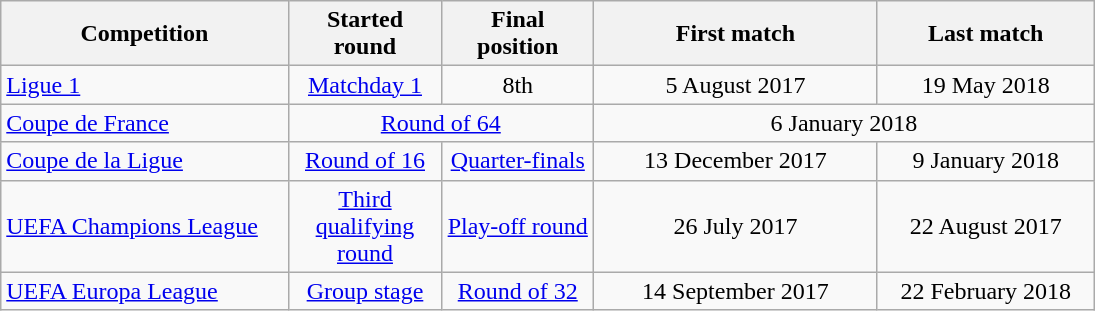<table class="wikitable" style="text-align:center; width:730px;">
<tr>
<th style="text-align:center; width:200px;">Competition</th>
<th style="text-align:center; width:100px;">Started round</th>
<th style="text-align:center; width:100px;">Final <br> position</th>
<th style="text-align:center; width:200px;">First match</th>
<th style="text-align:center; width:150px;">Last match</th>
</tr>
<tr>
<td style="text-align:left;"><a href='#'>Ligue 1</a></td>
<td><a href='#'>Matchday 1</a></td>
<td>8th</td>
<td>5 August 2017</td>
<td>19 May 2018</td>
</tr>
<tr>
<td style="text-align:left;"><a href='#'>Coupe de France</a></td>
<td colspan=2><a href='#'>Round of 64</a></td>
<td colspan=2>6 January 2018</td>
</tr>
<tr>
<td style="text-align:left;"><a href='#'>Coupe de la Ligue</a></td>
<td><a href='#'>Round of 16</a></td>
<td><a href='#'>Quarter-finals</a></td>
<td>13 December 2017</td>
<td>9 January 2018</td>
</tr>
<tr>
<td style="text-align:left;"><a href='#'>UEFA Champions League</a></td>
<td><a href='#'>Third qualifying round</a></td>
<td><a href='#'>Play-off round</a></td>
<td>26 July 2017</td>
<td>22 August 2017</td>
</tr>
<tr>
<td style="text-align:left;"><a href='#'>UEFA Europa League</a></td>
<td><a href='#'>Group stage</a></td>
<td><a href='#'>Round of 32</a></td>
<td>14 September 2017</td>
<td>22 February 2018</td>
</tr>
</table>
